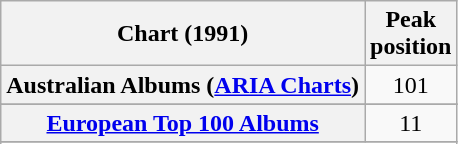<table class="wikitable sortable plainrowheaders" style="text-align:center">
<tr>
<th scope="col">Chart (1991)</th>
<th scope="col">Peak<br>position</th>
</tr>
<tr>
<th scope="row">Australian Albums (<a href='#'>ARIA Charts</a>)</th>
<td>101</td>
</tr>
<tr>
</tr>
<tr>
<th scope="row"><a href='#'>European Top 100 Albums</a></th>
<td>11</td>
</tr>
<tr>
</tr>
<tr>
</tr>
<tr>
</tr>
<tr>
</tr>
<tr>
</tr>
</table>
